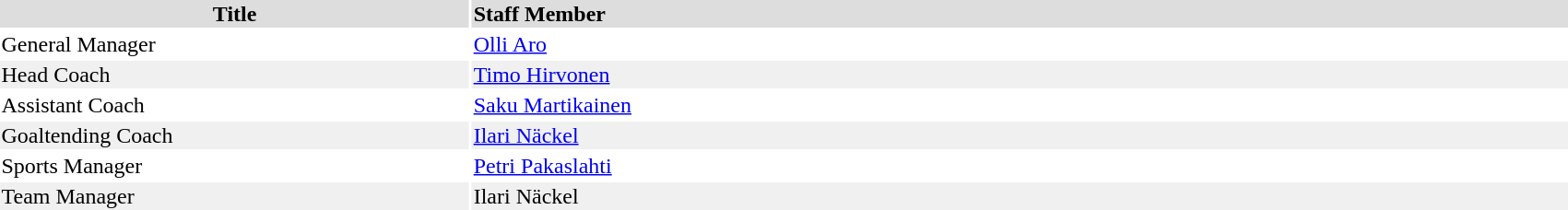<table width=90% h=90%>
<tr>
<th colspan=7></th>
</tr>
<tr bgcolor="#dddddd">
<th width=30%>Title</th>
<td align=left!!width=75%><strong>Staff Member</strong></td>
</tr>
<tr>
<td>General Manager</td>
<td><a href='#'>Olli Aro</a></td>
</tr>
<tr bgcolor="#f0f0f0">
<td>Head Coach</td>
<td><a href='#'>Timo Hirvonen</a></td>
</tr>
<tr>
<td>Assistant Coach</td>
<td><a href='#'>Saku Martikainen</a></td>
</tr>
<tr bgcolor="#f0f0f0">
<td>Goaltending Coach</td>
<td><a href='#'>Ilari Näckel</a></td>
</tr>
<tr>
<td>Sports Manager</td>
<td><a href='#'>Petri Pakaslahti</a></td>
</tr>
<tr bgcolor="#f0f0f0">
<td>Team Manager</td>
<td>Ilari Näckel</td>
</tr>
</table>
